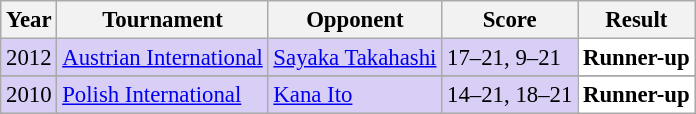<table class="sortable wikitable" style="font-size: 95%;">
<tr>
<th>Year</th>
<th>Tournament</th>
<th>Opponent</th>
<th>Score</th>
<th>Result</th>
</tr>
<tr style="background:#D8CEF6">
<td align="center">2012</td>
<td align="left"><a href='#'>Austrian International</a></td>
<td align="left"> <a href='#'>Sayaka Takahashi</a></td>
<td align="left">17–21, 9–21</td>
<td style="text-align:left; background:white"> <strong>Runner-up</strong></td>
</tr>
<tr>
</tr>
<tr style="background:#D8CEF6">
<td align="center">2010</td>
<td align="left"><a href='#'>Polish International</a></td>
<td align="left"> <a href='#'>Kana Ito</a></td>
<td align="left">14–21, 18–21</td>
<td style="text-align:left; background:white"> <strong>Runner-up</strong></td>
</tr>
</table>
